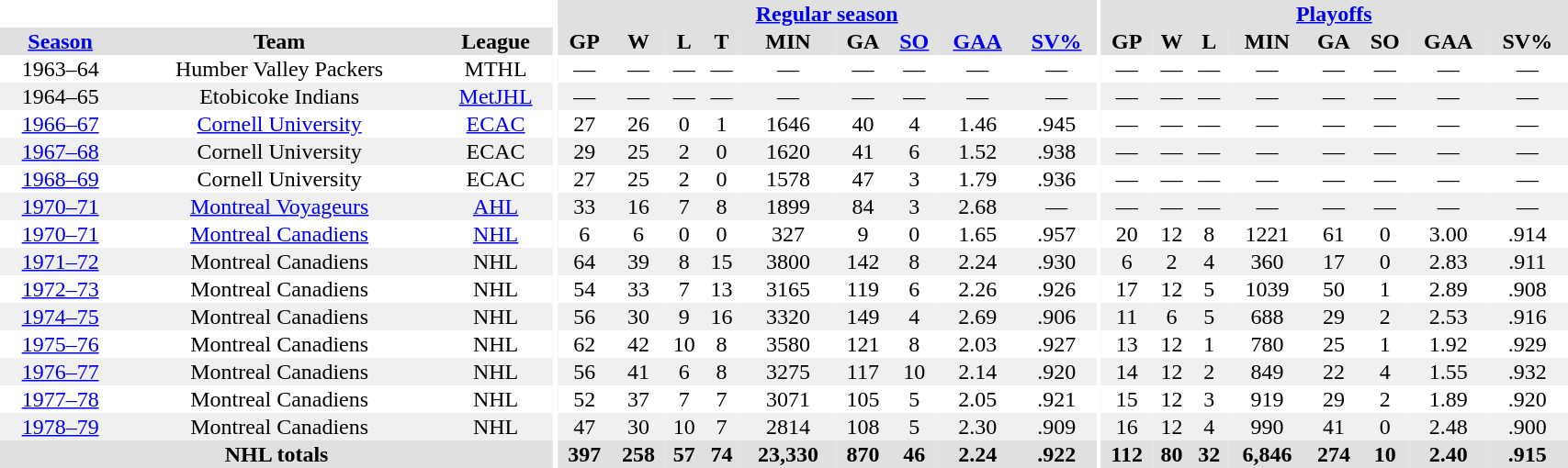<table border="0" cellpadding="1" cellspacing="0" style="width:90%; text-align:center;">
<tr bgcolor="#e0e0e0">
<th colspan="3" bgcolor="#ffffff"></th>
<th rowspan="99" bgcolor="#ffffff"></th>
<th colspan="9" bgcolor="#e0e0e0"><a href='#'>Regular season</a></th>
<th rowspan="99" bgcolor="#ffffff"></th>
<th colspan="8" bgcolor="#e0e0e0"><a href='#'>Playoffs</a></th>
</tr>
<tr bgcolor="#e0e0e0">
<th><a href='#'>Season</a></th>
<th>Team</th>
<th>League</th>
<th>GP</th>
<th>W</th>
<th>L</th>
<th>T</th>
<th>MIN</th>
<th>GA</th>
<th><a href='#'>SO</a></th>
<th><a href='#'>GAA</a></th>
<th><a href='#'>SV%</a></th>
<th>GP</th>
<th>W</th>
<th>L</th>
<th>MIN</th>
<th>GA</th>
<th>SO</th>
<th>GAA</th>
<th>SV%</th>
</tr>
<tr>
<td>1963–64</td>
<td>Humber Valley Packers</td>
<td>MTHL</td>
<td>—</td>
<td>—</td>
<td>—</td>
<td>—</td>
<td>—</td>
<td>—</td>
<td>—</td>
<td>—</td>
<td>—</td>
<td>—</td>
<td>—</td>
<td>—</td>
<td>—</td>
<td>—</td>
<td>—</td>
<td>—</td>
<td>—</td>
</tr>
<tr bgcolor="#f0f0f0">
<td>1964–65</td>
<td>Etobicoke Indians</td>
<td><a href='#'>MetJHL</a></td>
<td>—</td>
<td>—</td>
<td>—</td>
<td>—</td>
<td>—</td>
<td>—</td>
<td>—</td>
<td>—</td>
<td>—</td>
<td>—</td>
<td>—</td>
<td>—</td>
<td>—</td>
<td>—</td>
<td>—</td>
<td>—</td>
<td>—</td>
</tr>
<tr>
<td><a href='#'>1966–67</a></td>
<td><a href='#'>Cornell University</a></td>
<td><a href='#'>ECAC</a></td>
<td>27</td>
<td>26</td>
<td>0</td>
<td>1</td>
<td>1646</td>
<td>40</td>
<td>4</td>
<td>1.46</td>
<td>.945</td>
<td>—</td>
<td>—</td>
<td>—</td>
<td>—</td>
<td>—</td>
<td>—</td>
<td>—</td>
<td>—</td>
</tr>
<tr bgcolor="#f0f0f0">
<td><a href='#'>1967–68</a></td>
<td>Cornell University</td>
<td>ECAC</td>
<td>29</td>
<td>25</td>
<td>2</td>
<td>0</td>
<td>1620</td>
<td>41</td>
<td>6</td>
<td>1.52</td>
<td>.938</td>
<td>—</td>
<td>—</td>
<td>—</td>
<td>—</td>
<td>—</td>
<td>—</td>
<td>—</td>
<td>—</td>
</tr>
<tr>
<td><a href='#'>1968–69</a></td>
<td>Cornell University</td>
<td>ECAC</td>
<td>27</td>
<td>25</td>
<td>2</td>
<td>0</td>
<td>1578</td>
<td>47</td>
<td>3</td>
<td>1.79</td>
<td>.936</td>
<td>—</td>
<td>—</td>
<td>—</td>
<td>—</td>
<td>—</td>
<td>—</td>
<td>—</td>
<td>—</td>
</tr>
<tr bgcolor="#f0f0f0">
<td><a href='#'>1970–71</a></td>
<td><a href='#'>Montreal Voyageurs</a></td>
<td><a href='#'>AHL</a></td>
<td>33</td>
<td>16</td>
<td>7</td>
<td>8</td>
<td>1899</td>
<td>84</td>
<td>3</td>
<td>2.68</td>
<td>—</td>
<td>—</td>
<td>—</td>
<td>—</td>
<td>—</td>
<td>—</td>
<td>—</td>
<td>—</td>
<td>—</td>
</tr>
<tr>
<td><a href='#'>1970–71</a></td>
<td><a href='#'>Montreal Canadiens</a></td>
<td><a href='#'>NHL</a></td>
<td>6</td>
<td>6</td>
<td>0</td>
<td>0</td>
<td>327</td>
<td>9</td>
<td>0</td>
<td>1.65</td>
<td>.957</td>
<td>20</td>
<td>12</td>
<td>8</td>
<td>1221</td>
<td>61</td>
<td>0</td>
<td>3.00</td>
<td>.914</td>
</tr>
<tr bgcolor="#f0f0f0">
<td><a href='#'>1971–72</a></td>
<td>Montreal Canadiens</td>
<td>NHL</td>
<td>64</td>
<td>39</td>
<td>8</td>
<td>15</td>
<td>3800</td>
<td>142</td>
<td>8</td>
<td>2.24</td>
<td>.930</td>
<td>6</td>
<td>2</td>
<td>4</td>
<td>360</td>
<td>17</td>
<td>0</td>
<td>2.83</td>
<td>.911</td>
</tr>
<tr>
<td><a href='#'>1972–73</a></td>
<td>Montreal Canadiens</td>
<td>NHL</td>
<td>54</td>
<td>33</td>
<td>7</td>
<td>13</td>
<td>3165</td>
<td>119</td>
<td>6</td>
<td>2.26</td>
<td>.926</td>
<td>17</td>
<td>12</td>
<td>5</td>
<td>1039</td>
<td>50</td>
<td>1</td>
<td>2.89</td>
<td>.908</td>
</tr>
<tr bgcolor="#f0f0f0">
<td><a href='#'>1974–75</a></td>
<td>Montreal Canadiens</td>
<td>NHL</td>
<td>56</td>
<td>30</td>
<td>9</td>
<td>16</td>
<td>3320</td>
<td>149</td>
<td>4</td>
<td>2.69</td>
<td>.906</td>
<td>11</td>
<td>6</td>
<td>5</td>
<td>688</td>
<td>29</td>
<td>2</td>
<td>2.53</td>
<td>.916</td>
</tr>
<tr>
<td><a href='#'>1975–76</a></td>
<td>Montreal Canadiens</td>
<td>NHL</td>
<td>62</td>
<td>42</td>
<td>10</td>
<td>8</td>
<td>3580</td>
<td>121</td>
<td>8</td>
<td>2.03</td>
<td>.927</td>
<td>13</td>
<td>12</td>
<td>1</td>
<td>780</td>
<td>25</td>
<td>1</td>
<td>1.92</td>
<td>.929</td>
</tr>
<tr bgcolor="#f0f0f0">
<td><a href='#'>1976–77</a></td>
<td>Montreal Canadiens</td>
<td>NHL</td>
<td>56</td>
<td>41</td>
<td>6</td>
<td>8</td>
<td>3275</td>
<td>117</td>
<td>10</td>
<td>2.14</td>
<td>.920</td>
<td>14</td>
<td>12</td>
<td>2</td>
<td>849</td>
<td>22</td>
<td>4</td>
<td>1.55</td>
<td>.932</td>
</tr>
<tr>
<td><a href='#'>1977–78</a></td>
<td>Montreal Canadiens</td>
<td>NHL</td>
<td>52</td>
<td>37</td>
<td>7</td>
<td>7</td>
<td>3071</td>
<td>105</td>
<td>5</td>
<td>2.05</td>
<td>.921</td>
<td>15</td>
<td>12</td>
<td>3</td>
<td>919</td>
<td>29</td>
<td>2</td>
<td>1.89</td>
<td>.920</td>
</tr>
<tr bgcolor="#f0f0f0">
<td><a href='#'>1978–79</a></td>
<td>Montreal Canadiens</td>
<td>NHL</td>
<td>47</td>
<td>30</td>
<td>10</td>
<td>7</td>
<td>2814</td>
<td>108</td>
<td>5</td>
<td>2.30</td>
<td>.909</td>
<td>16</td>
<td>12</td>
<td>4</td>
<td>990</td>
<td>41</td>
<td>0</td>
<td>2.48</td>
<td>.900</td>
</tr>
<tr bgcolor="#e0e0e0">
<th colspan="3">NHL totals</th>
<th>397</th>
<th>258</th>
<th>57</th>
<th>74</th>
<th>23,330</th>
<th>870</th>
<th>46</th>
<th>2.24</th>
<th>.922</th>
<th>112</th>
<th>80</th>
<th>32</th>
<th>6,846</th>
<th>274</th>
<th>10</th>
<th>2.40</th>
<th>.915</th>
</tr>
</table>
